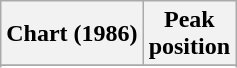<table class="wikitable sortable plainrowheaders" style="text-align:center">
<tr>
<th align="left">Chart (1986)</th>
<th align="center">Peak<br>position</th>
</tr>
<tr>
</tr>
<tr>
</tr>
</table>
